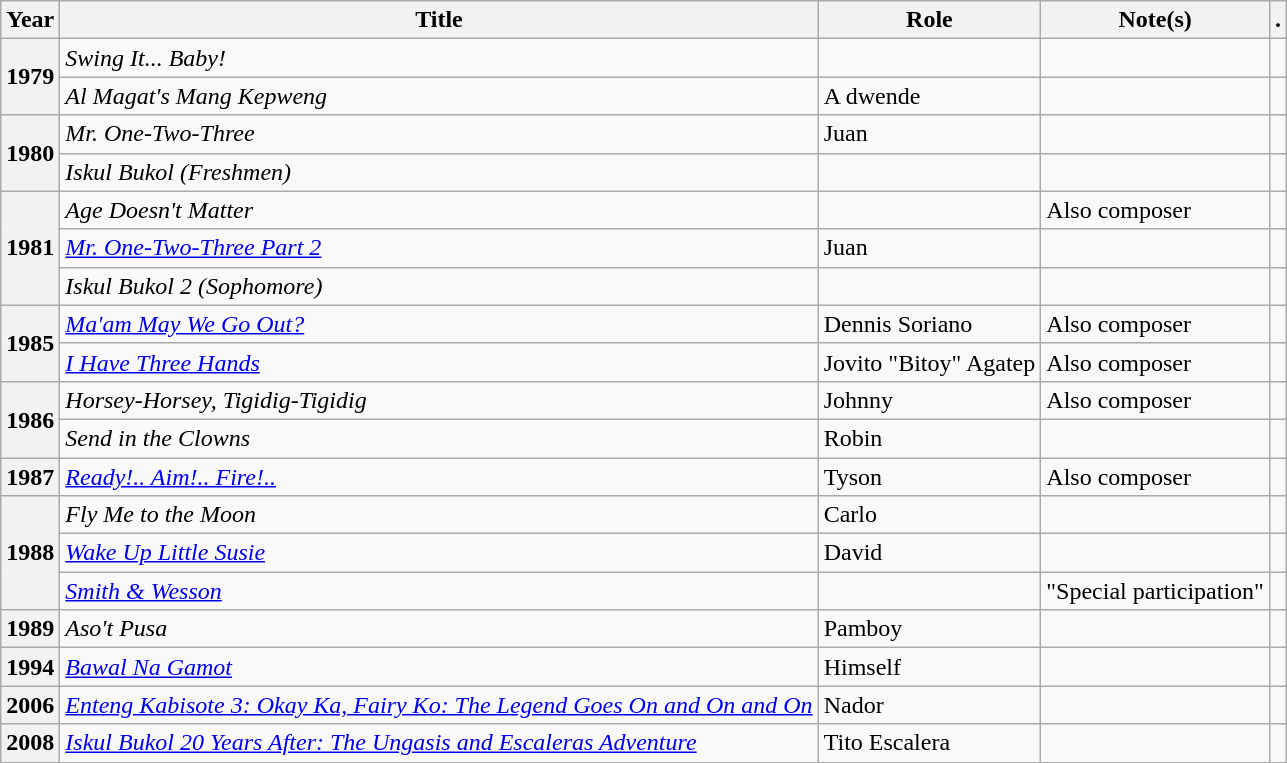<table class="wikitable plainrowheaders sortable">
<tr>
<th scope="col">Year</th>
<th scope="col">Title</th>
<th scope="col" class="unsortable">Role</th>
<th scope="col" class="unsortable">Note(s)</th>
<th scope="col" class="unsortable">.</th>
</tr>
<tr>
<th rowspan="2">1979</th>
<td><em>Swing It... Baby!</em></td>
<td></td>
<td></td>
<td></td>
</tr>
<tr>
<td><em>Al Magat's Mang Kepweng</em></td>
<td>A dwende</td>
<td></td>
<td style="text-align:center;"></td>
</tr>
<tr>
<th rowspan="2" scope="row">1980</th>
<td><em>Mr. One-Two-Three</em></td>
<td>Juan</td>
<td></td>
<td style="text-align:center;"></td>
</tr>
<tr>
<td><em>Iskul Bukol (Freshmen)</em></td>
<td></td>
<td></td>
<td style="text-align:center;"></td>
</tr>
<tr>
<th rowspan="3" scope="row">1981</th>
<td><em>Age Doesn't Matter</em></td>
<td></td>
<td>Also composer</td>
<td style="text-align:center;"></td>
</tr>
<tr>
<td><em><a href='#'>Mr. One-Two-Three Part 2</a></em></td>
<td>Juan</td>
<td></td>
<td style="text-align:center;"></td>
</tr>
<tr>
<td><em>Iskul Bukol 2 (Sophomore)</em></td>
<td></td>
<td></td>
<td style="text-align:center;"></td>
</tr>
<tr>
<th rowspan="2" scope="row">1985</th>
<td><em><a href='#'>Ma'am May We Go Out?</a></em></td>
<td>Dennis Soriano</td>
<td>Also composer</td>
<td style="text-align:center;"></td>
</tr>
<tr>
<td><em><a href='#'>I Have Three Hands</a></em></td>
<td>Jovito "Bitoy" Agatep</td>
<td>Also composer</td>
<td style="text-align:center;"></td>
</tr>
<tr>
<th rowspan="2" scope="row">1986</th>
<td><em>Horsey-Horsey, Tigidig-Tigidig</em></td>
<td>Johnny</td>
<td>Also composer</td>
<td style="text-align:center;"></td>
</tr>
<tr>
<td><em>Send in the Clowns</em></td>
<td>Robin</td>
<td></td>
<td style="text-align:center;"></td>
</tr>
<tr>
<th scope="row">1987</th>
<td><em><a href='#'>Ready!.. Aim!.. Fire!..</a></em></td>
<td>Tyson</td>
<td>Also composer</td>
<td style="text-align:center;"></td>
</tr>
<tr>
<th rowspan="3" scope="row">1988</th>
<td><em>Fly Me to the Moon</em></td>
<td>Carlo</td>
<td></td>
<td style="text-align:center;"></td>
</tr>
<tr>
<td><em><a href='#'>Wake Up Little Susie</a></em></td>
<td>David</td>
<td></td>
<td style="text-align:center;"></td>
</tr>
<tr>
<td><em><a href='#'>Smith & Wesson</a></em></td>
<td></td>
<td>"Special participation"</td>
<td style="text-align:center;"></td>
</tr>
<tr>
<th scope="row">1989</th>
<td><em>Aso't Pusa</em></td>
<td>Pamboy</td>
<td></td>
<td style="text-align:center;"></td>
</tr>
<tr>
<th scope="row">1994</th>
<td><em><a href='#'>Bawal Na Gamot</a></em></td>
<td>Himself</td>
<td></td>
<td style="text-align:center;"></td>
</tr>
<tr>
<th scope="row">2006</th>
<td><em><a href='#'>Enteng Kabisote 3: Okay Ka, Fairy Ko: The Legend Goes On and On and On</a></em></td>
<td>Nador</td>
<td></td>
<td style="text-align:center;"></td>
</tr>
<tr>
<th scope="row">2008</th>
<td><em><a href='#'>Iskul Bukol 20 Years After: The Ungasis and Escaleras Adventure</a></em></td>
<td>Tito Escalera</td>
<td></td>
<td style="text-align:center;"></td>
</tr>
<tr>
</tr>
</table>
